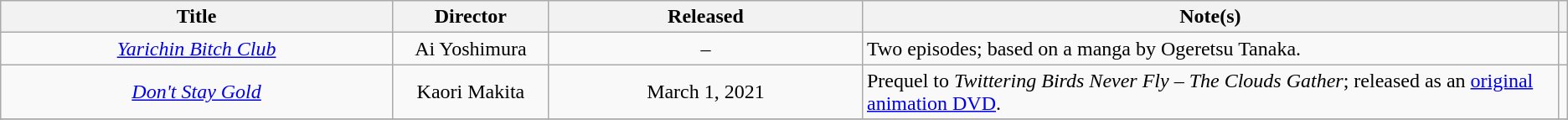<table class="wikitable sortable" style="text-align:center; margin=auto;">
<tr>
<th scope="col" width=25%>Title</th>
<th scope="col" width=10%>Director</th>
<th scope="col" width=20%>Released</th>
<th scope="col" class="unsortable">Note(s)</th>
<th scope="col" class="unsortable"></th>
</tr>
<tr>
<td><em><a href='#'>Yarichin Bitch Club</a></em></td>
<td data-sort-value="Yoshimura, Ai">Ai Yoshimura</td>
<td> – </td>
<td style="text-align:left;">Two episodes; based on a manga by Ogeretsu Tanaka.</td>
<td></td>
</tr>
<tr>
<td><em><a href='#'>Don't Stay Gold</a></em></td>
<td data-sort-value="Makita, Kaori">Kaori Makita</td>
<td>March 1, 2021</td>
<td style="text-align:left;">Prequel to <em>Twittering Birds Never Fly – The Clouds Gather</em>; released as an <a href='#'>original animation DVD</a>.</td>
<td></td>
</tr>
<tr>
</tr>
</table>
